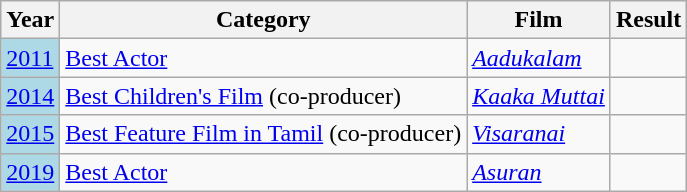<table class="wikitable plainrowheaders sortable">
<tr>
<th>Year</th>
<th>Category</th>
<th>Film</th>
<th>Result</th>
</tr>
<tr>
<td style="background:#ADD8E6"><a href='#'>2011<br></a> </td>
<td><a href='#'>Best Actor</a></td>
<td><em><a href='#'>Aadukalam</a></em></td>
<td></td>
</tr>
<tr>
<td style="background:#ADD8E6"><a href='#'>2014<br></a> </td>
<td><a href='#'>Best Children's Film</a> (co-producer)</td>
<td><em><a href='#'>Kaaka Muttai</a></em></td>
<td></td>
</tr>
<tr>
<td style="background:#ADD8E6"><a href='#'>2015<br></a> </td>
<td><a href='#'>Best Feature Film in Tamil</a> (co-producer)</td>
<td><em><a href='#'>Visaranai</a></em></td>
<td></td>
</tr>
<tr>
<td style="background:#ADD8E6"><a href='#'>2019<br></a> </td>
<td><a href='#'>Best Actor</a></td>
<td><em><a href='#'>Asuran</a></em></td>
<td></td>
</tr>
</table>
